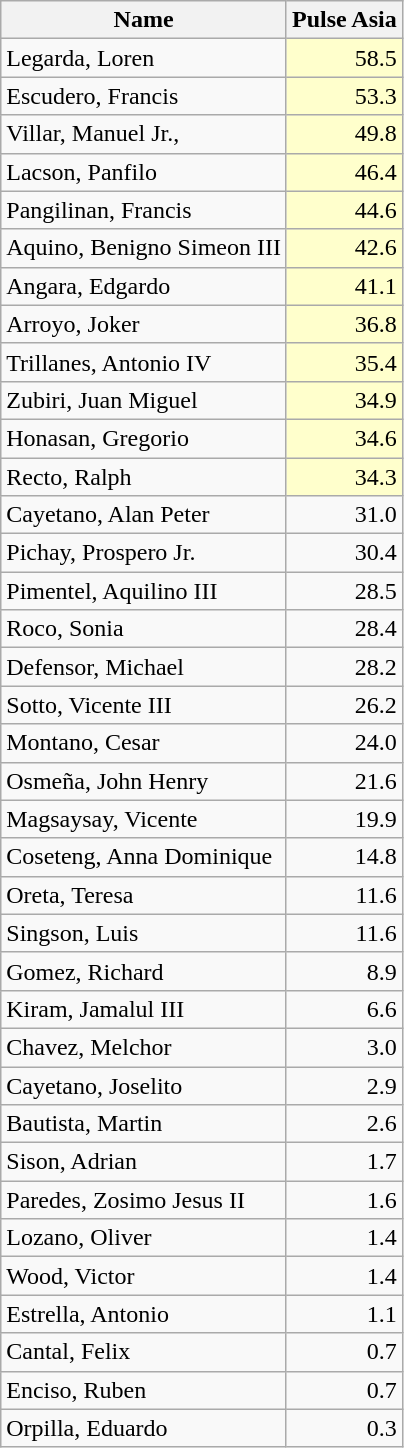<table class="wikitable">
<tr>
<th>Name</th>
<th>Pulse Asia</th>
</tr>
<tr align=right>
<td align=left>Legarda, Loren</td>
<td bgcolor=#FFFFCC>58.5</td>
</tr>
<tr align=right>
<td align=left>Escudero, Francis</td>
<td bgcolor=#FFFFCC>53.3</td>
</tr>
<tr align=right>
<td align=left>Villar, Manuel Jr.,</td>
<td bgcolor=#FFFFCC>49.8</td>
</tr>
<tr align=right>
<td align=left>Lacson, Panfilo</td>
<td bgcolor=#FFFFCC>46.4</td>
</tr>
<tr align=right>
<td align=left>Pangilinan, Francis</td>
<td bgcolor=#FFFFCC>44.6</td>
</tr>
<tr align=right>
<td align=left>Aquino, Benigno Simeon III</td>
<td bgcolor=#FFFFCC>42.6</td>
</tr>
<tr align=right>
<td align=left>Angara, Edgardo</td>
<td bgcolor=#FFFFCC>41.1</td>
</tr>
<tr align=right>
<td align=left>Arroyo, Joker</td>
<td bgcolor=#FFFFCC>36.8</td>
</tr>
<tr align=right>
<td align=left>Trillanes, Antonio IV</td>
<td bgcolor=#FFFFCC>35.4</td>
</tr>
<tr align=right>
<td align=left>Zubiri, Juan Miguel</td>
<td bgcolor=#FFFFCC>34.9</td>
</tr>
<tr align=right>
<td align=left>Honasan, Gregorio</td>
<td bgcolor=#FFFFCC>34.6</td>
</tr>
<tr align=right>
<td align=left>Recto, Ralph</td>
<td bgcolor=#FFFFCC>34.3</td>
</tr>
<tr align=right>
<td align=left>Cayetano, Alan Peter</td>
<td>31.0</td>
</tr>
<tr align=right>
<td align=left>Pichay, Prospero Jr.</td>
<td>30.4</td>
</tr>
<tr align=right>
<td align=left>Pimentel, Aquilino III</td>
<td>28.5</td>
</tr>
<tr align=right>
<td align=left>Roco, Sonia</td>
<td>28.4</td>
</tr>
<tr align=right>
<td align=left>Defensor, Michael</td>
<td>28.2</td>
</tr>
<tr align=right>
<td align=left>Sotto, Vicente III</td>
<td>26.2</td>
</tr>
<tr align=right>
<td align=left>Montano, Cesar</td>
<td>24.0</td>
</tr>
<tr align=right>
<td align=left>Osmeña, John Henry</td>
<td>21.6</td>
</tr>
<tr align=right>
<td align=left>Magsaysay, Vicente</td>
<td>19.9</td>
</tr>
<tr align=right>
<td align=left>Coseteng, Anna Dominique</td>
<td>14.8</td>
</tr>
<tr align=right>
<td align=left>Oreta, Teresa</td>
<td>11.6</td>
</tr>
<tr align=right>
<td align=left>Singson, Luis</td>
<td>11.6</td>
</tr>
<tr align=right>
<td align=left>Gomez, Richard</td>
<td>8.9</td>
</tr>
<tr align=right>
<td align=left>Kiram, Jamalul III</td>
<td>6.6</td>
</tr>
<tr align=right>
<td align=left>Chavez, Melchor</td>
<td>3.0</td>
</tr>
<tr align=right>
<td align=left>Cayetano, Joselito</td>
<td>2.9</td>
</tr>
<tr align=right>
<td align=left>Bautista, Martin</td>
<td>2.6</td>
</tr>
<tr align=right>
<td align=left>Sison, Adrian</td>
<td>1.7</td>
</tr>
<tr align=right>
<td align=left>Paredes, Zosimo Jesus II</td>
<td>1.6</td>
</tr>
<tr align=right>
<td align=left>Lozano, Oliver</td>
<td>1.4</td>
</tr>
<tr align=right>
<td align=left>Wood, Victor</td>
<td>1.4</td>
</tr>
<tr align=right>
<td align=left>Estrella, Antonio</td>
<td>1.1</td>
</tr>
<tr align=right>
<td align=left>Cantal, Felix</td>
<td>0.7</td>
</tr>
<tr align=right>
<td align=left>Enciso, Ruben</td>
<td>0.7</td>
</tr>
<tr align=right>
<td align=left>Orpilla, Eduardo</td>
<td>0.3</td>
</tr>
</table>
